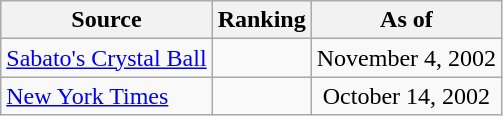<table class="wikitable" style="text-align:center">
<tr>
<th>Source</th>
<th>Ranking</th>
<th>As of</th>
</tr>
<tr>
<td align=left><a href='#'>Sabato's Crystal Ball</a></td>
<td></td>
<td>November 4, 2002</td>
</tr>
<tr>
<td align=left><a href='#'>New York Times</a></td>
<td></td>
<td>October 14, 2002</td>
</tr>
</table>
